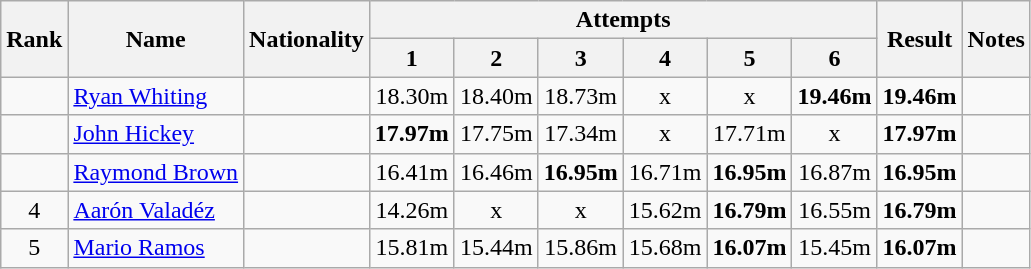<table class="wikitable sortable" style="text-align:center">
<tr>
<th rowspan=2>Rank</th>
<th rowspan=2>Name</th>
<th rowspan=2>Nationality</th>
<th colspan=6>Attempts</th>
<th rowspan=2>Result</th>
<th rowspan=2>Notes</th>
</tr>
<tr>
<th>1</th>
<th>2</th>
<th>3</th>
<th>4</th>
<th>5</th>
<th>6</th>
</tr>
<tr>
<td align=center></td>
<td align=left><a href='#'>Ryan Whiting</a></td>
<td align=left></td>
<td>18.30m</td>
<td>18.40m</td>
<td>18.73m</td>
<td>x</td>
<td>x</td>
<td><strong>19.46m</strong></td>
<td><strong>19.46m</strong></td>
<td></td>
</tr>
<tr>
<td align=center></td>
<td align=left><a href='#'>John Hickey</a></td>
<td align=left></td>
<td><strong>17.97m</strong></td>
<td>17.75m</td>
<td>17.34m</td>
<td>x</td>
<td>17.71m</td>
<td>x</td>
<td><strong>17.97m</strong></td>
<td></td>
</tr>
<tr>
<td align=center></td>
<td align=left><a href='#'>Raymond Brown</a></td>
<td align=left></td>
<td>16.41m</td>
<td>16.46m</td>
<td><strong>16.95m</strong></td>
<td>16.71m</td>
<td><strong>16.95m</strong></td>
<td>16.87m</td>
<td><strong>16.95m</strong></td>
<td></td>
</tr>
<tr>
<td align=center>4</td>
<td align=left><a href='#'>Aarón Valadéz</a></td>
<td align=left></td>
<td>14.26m</td>
<td>x</td>
<td>x</td>
<td>15.62m</td>
<td><strong>16.79m</strong></td>
<td>16.55m</td>
<td><strong>16.79m</strong></td>
<td></td>
</tr>
<tr>
<td align=center>5</td>
<td align=left><a href='#'>Mario Ramos</a></td>
<td align=left></td>
<td>15.81m</td>
<td>15.44m</td>
<td>15.86m</td>
<td>15.68m</td>
<td><strong>16.07m</strong></td>
<td>15.45m</td>
<td><strong>16.07m</strong></td>
<td></td>
</tr>
</table>
